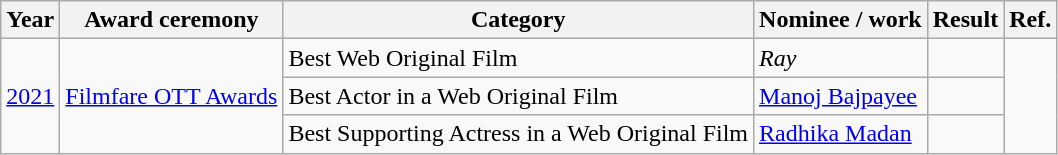<table class="wikitable">
<tr>
<th>Year</th>
<th>Award ceremony</th>
<th>Category</th>
<th>Nominee / work</th>
<th>Result</th>
<th>Ref.</th>
</tr>
<tr>
<td rowspan="3"><a href='#'>2021</a></td>
<td rowspan="3"><a href='#'>Filmfare OTT Awards</a></td>
<td>Best Web Original Film</td>
<td><em>Ray</em></td>
<td></td>
<td rowspan="3"></td>
</tr>
<tr>
<td>Best Actor in a Web Original Film</td>
<td><a href='#'>Manoj Bajpayee</a></td>
<td></td>
</tr>
<tr>
<td>Best Supporting Actress in a Web Original Film</td>
<td><a href='#'>Radhika Madan</a></td>
<td></td>
</tr>
</table>
